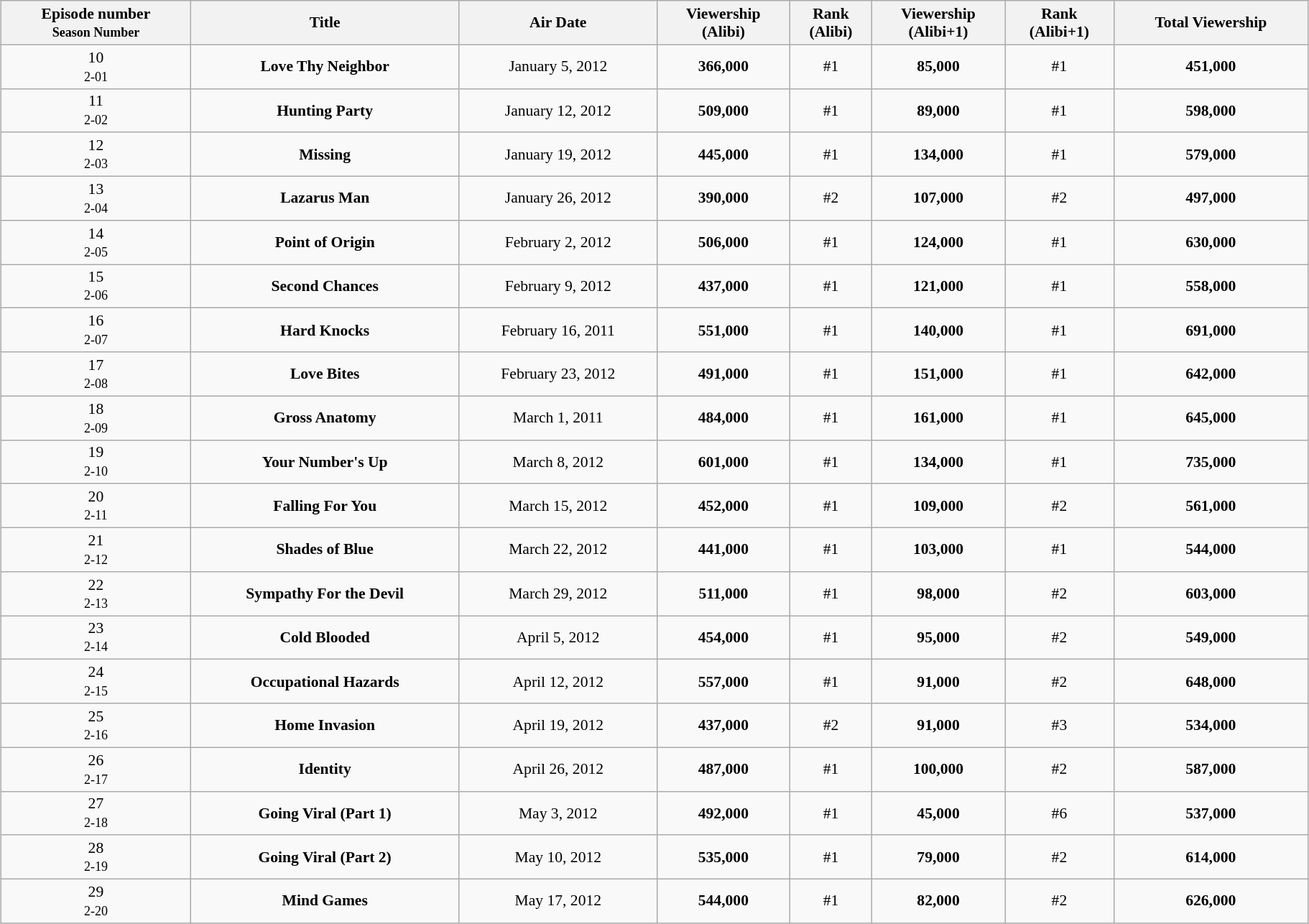<table class="wikitable" style="font-size:90%; text-align:center; width: 96%; margin-left: auto; margin-right: auto;">
<tr>
<th>Episode number<br><small>Season Number</small></th>
<th>Title</th>
<th>Air Date</th>
<th>Viewership <br>(Alibi)</th>
<th>Rank <br>(Alibi)</th>
<th>Viewership <br>(Alibi+1)</th>
<th>Rank <br>(Alibi+1)</th>
<th>Total Viewership</th>
</tr>
<tr>
<td>10<br><small>2-01</small></td>
<td><strong>Love Thy Neighbor</strong></td>
<td>January 5, 2012</td>
<td><strong>366,000</strong></td>
<td>#1</td>
<td><strong>85,000</strong></td>
<td>#1</td>
<td><strong>451,000</strong></td>
</tr>
<tr>
<td>11<br><small>2-02</small></td>
<td><strong>Hunting Party</strong></td>
<td>January 12, 2012</td>
<td><strong>509,000</strong></td>
<td>#1</td>
<td><strong>89,000</strong></td>
<td>#1</td>
<td><strong>598,000</strong></td>
</tr>
<tr>
<td>12<br><small>2-03</small></td>
<td><strong>Missing</strong></td>
<td>January 19, 2012</td>
<td><strong>445,000</strong></td>
<td>#1</td>
<td><strong>134,000</strong></td>
<td>#1</td>
<td><strong>579,000</strong></td>
</tr>
<tr>
<td>13<br><small>2-04</small></td>
<td><strong>Lazarus Man</strong></td>
<td>January 26, 2012</td>
<td><strong>390,000</strong></td>
<td>#2</td>
<td><strong>107,000</strong></td>
<td>#2</td>
<td><strong>497,000</strong></td>
</tr>
<tr>
<td>14<br><small>2-05</small></td>
<td><strong>Point of Origin</strong></td>
<td>February 2, 2012</td>
<td><strong>506,000</strong></td>
<td>#1</td>
<td><strong>124,000</strong></td>
<td>#1</td>
<td><strong>630,000</strong></td>
</tr>
<tr>
<td>15<br><small>2-06</small></td>
<td><strong>Second Chances</strong></td>
<td>February 9, 2012</td>
<td><strong>437,000</strong></td>
<td>#1</td>
<td><strong>121,000</strong></td>
<td>#1</td>
<td><strong>558,000</strong></td>
</tr>
<tr>
<td>16<br><small>2-07</small></td>
<td><strong>Hard Knocks</strong></td>
<td>February 16, 2011</td>
<td><strong>551,000</strong></td>
<td>#1</td>
<td><strong>140,000</strong></td>
<td>#1</td>
<td><strong>691,000</strong></td>
</tr>
<tr>
<td>17<br><small>2-08</small></td>
<td><strong>Love Bites</strong></td>
<td>February 23, 2012</td>
<td><strong>491,000</strong></td>
<td>#1</td>
<td><strong>151,000</strong></td>
<td>#1</td>
<td><strong>642,000</strong></td>
</tr>
<tr>
<td>18<br><small>2-09</small></td>
<td><strong>Gross Anatomy</strong></td>
<td>March 1, 2011</td>
<td><strong>484,000</strong></td>
<td>#1</td>
<td><strong>161,000</strong></td>
<td>#1</td>
<td><strong>645,000</strong></td>
</tr>
<tr>
<td>19<br><small>2-10</small></td>
<td><strong>Your Number's Up</strong></td>
<td>March 8, 2012</td>
<td><strong>601,000</strong></td>
<td>#1</td>
<td><strong>134,000</strong></td>
<td>#1</td>
<td><strong>735,000</strong></td>
</tr>
<tr>
<td>20<br><small>2-11</small></td>
<td><strong>Falling For You</strong></td>
<td>March 15, 2012</td>
<td><strong>452,000</strong></td>
<td>#1</td>
<td><strong>109,000</strong></td>
<td>#2</td>
<td><strong>561,000</strong></td>
</tr>
<tr>
<td>21<br><small>2-12</small></td>
<td><strong>Shades of Blue</strong></td>
<td>March 22, 2012</td>
<td><strong>441,000</strong></td>
<td>#1</td>
<td><strong>103,000</strong></td>
<td>#1</td>
<td><strong>544,000</strong></td>
</tr>
<tr>
<td>22<br><small>2-13</small></td>
<td><strong>Sympathy For the Devil</strong></td>
<td>March 29, 2012</td>
<td><strong>511,000</strong></td>
<td>#1</td>
<td><strong>98,000</strong></td>
<td>#2</td>
<td><strong>603,000</strong></td>
</tr>
<tr>
<td>23<br><small>2-14</small></td>
<td><strong>Cold Blooded</strong></td>
<td>April 5, 2012</td>
<td><strong>454,000</strong></td>
<td>#1</td>
<td><strong>95,000</strong></td>
<td>#2</td>
<td><strong>549,000</strong></td>
</tr>
<tr>
<td>24<br><small>2-15</small></td>
<td><strong>Occupational Hazards</strong></td>
<td>April 12, 2012</td>
<td><strong>557,000</strong></td>
<td>#1</td>
<td><strong>91,000</strong></td>
<td>#2</td>
<td><strong>648,000</strong></td>
</tr>
<tr>
<td>25<br><small>2-16</small></td>
<td><strong>Home Invasion</strong></td>
<td>April 19, 2012</td>
<td><strong>437,000</strong></td>
<td>#2</td>
<td><strong>91,000</strong></td>
<td>#3</td>
<td><strong>534,000</strong></td>
</tr>
<tr>
<td>26<br><small>2-17</small></td>
<td><strong>Identity</strong></td>
<td>April 26, 2012</td>
<td><strong>487,000</strong></td>
<td>#1</td>
<td><strong>100,000</strong></td>
<td>#2</td>
<td><strong>587,000</strong></td>
</tr>
<tr>
<td>27<br><small>2-18</small></td>
<td><strong>Going Viral (Part 1)</strong></td>
<td>May 3, 2012</td>
<td><strong>492,000</strong></td>
<td>#1</td>
<td><strong>45,000</strong></td>
<td>#6</td>
<td><strong>537,000</strong></td>
</tr>
<tr>
<td>28<br><small>2-19</small></td>
<td><strong>Going Viral (Part 2)</strong></td>
<td>May 10, 2012</td>
<td><strong>535,000</strong></td>
<td>#1</td>
<td><strong>79,000</strong></td>
<td>#2</td>
<td><strong>614,000</strong></td>
</tr>
<tr>
<td>29<br><small>2-20</small></td>
<td><strong>Mind Games</strong></td>
<td>May 17, 2012</td>
<td><strong>544,000</strong></td>
<td>#1</td>
<td><strong>82,000</strong></td>
<td>#2</td>
<td><strong>626,000</strong></td>
</tr>
</table>
